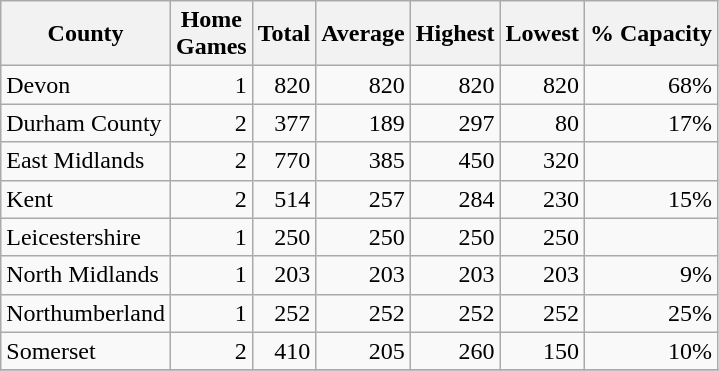<table class="wikitable sortable" style="text-align:right">
<tr>
<th>County</th>
<th>Home<br>Games</th>
<th>Total</th>
<th>Average</th>
<th>Highest</th>
<th>Lowest</th>
<th>% Capacity</th>
</tr>
<tr>
<td style="text-align:left">Devon</td>
<td>1</td>
<td>820</td>
<td>820</td>
<td>820</td>
<td>820</td>
<td>68%</td>
</tr>
<tr>
<td style="text-align:left">Durham County</td>
<td>2</td>
<td>377</td>
<td>189</td>
<td>297</td>
<td>80</td>
<td>17%</td>
</tr>
<tr>
<td style="text-align:left">East Midlands</td>
<td>2</td>
<td>770</td>
<td>385</td>
<td>450</td>
<td>320</td>
<td></td>
</tr>
<tr>
<td style="text-align:left">Kent</td>
<td>2</td>
<td>514</td>
<td>257</td>
<td>284</td>
<td>230</td>
<td>15%</td>
</tr>
<tr>
<td style="text-align:left">Leicestershire</td>
<td>1</td>
<td>250</td>
<td>250</td>
<td>250</td>
<td>250</td>
<td></td>
</tr>
<tr>
<td style="text-align:left">North Midlands</td>
<td>1</td>
<td>203</td>
<td>203</td>
<td>203</td>
<td>203</td>
<td>9%</td>
</tr>
<tr>
<td style="text-align:left">Northumberland</td>
<td>1</td>
<td>252</td>
<td>252</td>
<td>252</td>
<td>252</td>
<td>25%</td>
</tr>
<tr>
<td style="text-align:left">Somerset</td>
<td>2</td>
<td>410</td>
<td>205</td>
<td>260</td>
<td>150</td>
<td>10%</td>
</tr>
<tr>
</tr>
</table>
